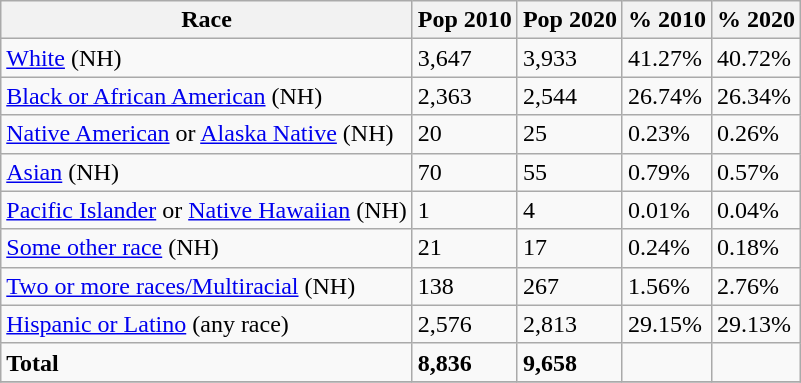<table class="wikitable">
<tr>
<th>Race</th>
<th>Pop 2010</th>
<th>Pop 2020</th>
<th>% 2010</th>
<th>% 2020</th>
</tr>
<tr>
<td><a href='#'>White</a> (NH)</td>
<td>3,647</td>
<td>3,933</td>
<td>41.27%</td>
<td>40.72%</td>
</tr>
<tr>
<td><a href='#'>Black or African American</a> (NH)</td>
<td>2,363</td>
<td>2,544</td>
<td>26.74%</td>
<td>26.34%</td>
</tr>
<tr>
<td><a href='#'>Native American</a> or <a href='#'>Alaska Native</a> (NH)</td>
<td>20</td>
<td>25</td>
<td>0.23%</td>
<td>0.26%</td>
</tr>
<tr>
<td><a href='#'>Asian</a> (NH)</td>
<td>70</td>
<td>55</td>
<td>0.79%</td>
<td>0.57%</td>
</tr>
<tr>
<td><a href='#'>Pacific Islander</a> or <a href='#'>Native Hawaiian</a> (NH)</td>
<td>1</td>
<td>4</td>
<td>0.01%</td>
<td>0.04%</td>
</tr>
<tr>
<td><a href='#'>Some other race</a> (NH)</td>
<td>21</td>
<td>17</td>
<td>0.24%</td>
<td>0.18%</td>
</tr>
<tr>
<td><a href='#'>Two or more races/Multiracial</a> (NH)</td>
<td>138</td>
<td>267</td>
<td>1.56%</td>
<td>2.76%</td>
</tr>
<tr>
<td><a href='#'>Hispanic or Latino</a> (any race)</td>
<td>2,576</td>
<td>2,813</td>
<td>29.15%</td>
<td>29.13%</td>
</tr>
<tr>
<td><strong>Total</strong></td>
<td><strong>8,836</strong></td>
<td><strong>9,658</strong></td>
<td></td>
<td></td>
</tr>
<tr>
</tr>
</table>
